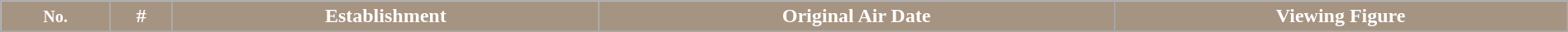<table class="wikitable plainrowheaders" style="width:100%; margin:auto;">
<tr style="color:#fff;">
<th style="background:#A69482;"><small>No.</small></th>
<th style="background:#A69482;">#</th>
<th style="background:#A69482;">Establishment</th>
<th style="background:#A69482;">Original Air Date</th>
<th style="background:#A69482;">Viewing Figure</th>
</tr>
<tr>
</tr>
</table>
